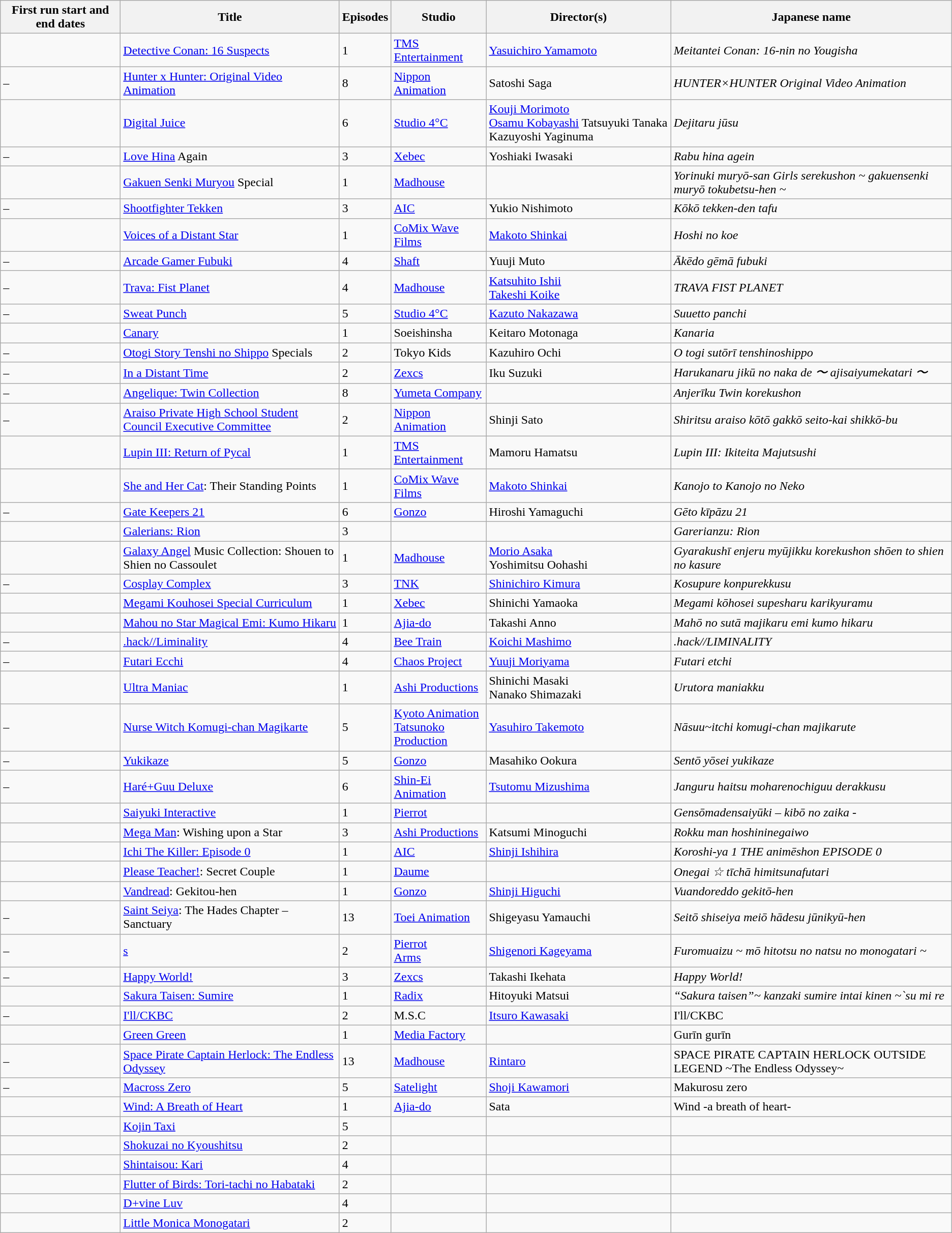<table class="wikitable sortable" border="1">
<tr>
<th data-sort-type="text" width="150px">First run start and end dates</th>
<th>Title</th>
<th>Episodes</th>
<th>Studio</th>
<th>Director(s)</th>
<th>Japanese name</th>
</tr>
<tr>
<td></td>
<td><a href='#'>Detective Conan: 16 Suspects</a></td>
<td>1</td>
<td><a href='#'>TMS Entertainment</a></td>
<td><a href='#'>Yasuichiro Yamamoto</a></td>
<td><em>Meitantei Conan: 16-nin no Yougisha</em></td>
</tr>
<tr>
<td> – </td>
<td><a href='#'>Hunter x Hunter: Original Video Animation</a></td>
<td>8</td>
<td><a href='#'>Nippon Animation</a></td>
<td>Satoshi Saga</td>
<td><em>HUNTER×HUNTER Original Video Animation</em></td>
</tr>
<tr>
<td></td>
<td><a href='#'>Digital Juice</a></td>
<td>6</td>
<td><a href='#'>Studio 4°C</a></td>
<td><a href='#'>Kouji Morimoto</a><br><a href='#'>Osamu Kobayashi</a>
Tatsuyuki Tanaka
Kazuyoshi Yaginuma</td>
<td><em>Dejitaru jūsu</em></td>
</tr>
<tr>
<td> – </td>
<td><a href='#'>Love Hina</a> Again</td>
<td>3</td>
<td><a href='#'>Xebec</a></td>
<td>Yoshiaki Iwasaki</td>
<td><em>Rabu hina agein</em></td>
</tr>
<tr>
<td></td>
<td><a href='#'>Gakuen Senki Muryou</a> Special</td>
<td>1</td>
<td><a href='#'>Madhouse</a></td>
<td></td>
<td><em>Yorinuki muryō-san Girls serekushon ~ gakuensenki muryō tokubetsu-hen ~</em></td>
</tr>
<tr>
<td> – </td>
<td><a href='#'>Shootfighter Tekken</a></td>
<td>3</td>
<td><a href='#'>AIC</a></td>
<td>Yukio Nishimoto</td>
<td><em>Kōkō tekken-den tafu</em></td>
</tr>
<tr>
<td></td>
<td><a href='#'>Voices of a Distant Star</a></td>
<td>1</td>
<td><a href='#'>CoMix Wave Films</a></td>
<td><a href='#'>Makoto Shinkai</a></td>
<td><em>Hoshi no koe</em></td>
</tr>
<tr>
<td> – </td>
<td><a href='#'>Arcade Gamer Fubuki</a></td>
<td>4</td>
<td><a href='#'>Shaft</a></td>
<td>Yuuji Muto</td>
<td><em>Ākēdo gēmā fubuki</em></td>
</tr>
<tr>
<td> – </td>
<td><a href='#'>Trava: Fist Planet</a></td>
<td>4</td>
<td><a href='#'>Madhouse</a></td>
<td><a href='#'>Katsuhito Ishii</a><br><a href='#'>Takeshi Koike</a></td>
<td><em>TRAVA FIST PLANET</em></td>
</tr>
<tr>
<td> – </td>
<td><a href='#'>Sweat Punch</a></td>
<td>5</td>
<td><a href='#'>Studio 4°C</a></td>
<td><a href='#'>Kazuto Nakazawa</a></td>
<td><em>Suuetto panchi</em></td>
</tr>
<tr>
<td></td>
<td><a href='#'>Canary</a></td>
<td>1</td>
<td>Soeishinsha</td>
<td>Keitaro Motonaga</td>
<td><em>Kanaria</em></td>
</tr>
<tr>
<td> – </td>
<td><a href='#'>Otogi Story Tenshi no Shippo</a> Specials</td>
<td>2</td>
<td>Tokyo Kids</td>
<td>Kazuhiro Ochi</td>
<td><em>O togi sutōrī tenshinoshippo</em></td>
</tr>
<tr>
<td> – </td>
<td><a href='#'>In a Distant Time</a></td>
<td>2</td>
<td><a href='#'>Zexcs</a></td>
<td>Iku Suzuki</td>
<td><em>Harukanaru jikū no naka de 〜 ajisaiyumekatari 〜</em></td>
</tr>
<tr>
<td> – </td>
<td><a href='#'>Angelique: Twin Collection</a></td>
<td>8</td>
<td><a href='#'>Yumeta Company</a></td>
<td></td>
<td><em>Anjerīku Twin korekushon</em></td>
</tr>
<tr>
<td> – </td>
<td><a href='#'>Araiso Private High School Student Council Executive Committee</a></td>
<td>2</td>
<td><a href='#'>Nippon Animation</a></td>
<td>Shinji Sato</td>
<td><em>Shiritsu araiso kōtō gakkō seito-kai shikkō-bu</em></td>
</tr>
<tr>
<td></td>
<td><a href='#'>Lupin III: Return of Pycal</a></td>
<td>1</td>
<td><a href='#'>TMS Entertainment</a></td>
<td>Mamoru Hamatsu</td>
<td><em>Lupin III: Ikiteita Majutsushi</em></td>
</tr>
<tr>
<td></td>
<td><a href='#'>She and Her Cat</a>: Their Standing Points</td>
<td>1</td>
<td><a href='#'>CoMix Wave Films</a></td>
<td><a href='#'>Makoto Shinkai</a></td>
<td><em>Kanojo to Kanojo no Neko</em></td>
</tr>
<tr>
<td> – </td>
<td><a href='#'>Gate Keepers 21</a></td>
<td>6</td>
<td><a href='#'>Gonzo</a></td>
<td>Hiroshi Yamaguchi</td>
<td><em>Gēto kīpāzu 21</em></td>
</tr>
<tr>
<td></td>
<td><a href='#'>Galerians: Rion</a></td>
<td>3</td>
<td></td>
<td></td>
<td><em>Garerianzu: Rion</em></td>
</tr>
<tr>
<td></td>
<td><a href='#'>Galaxy Angel</a> Music Collection: Shouen to Shien no Cassoulet</td>
<td>1</td>
<td><a href='#'>Madhouse</a></td>
<td><a href='#'>Morio Asaka</a><br>Yoshimitsu Oohashi</td>
<td><em>Gyarakushī enjeru myūjikku korekushon shōen to shien no kasure</em></td>
</tr>
<tr>
<td> – </td>
<td><a href='#'>Cosplay Complex</a></td>
<td>3</td>
<td><a href='#'>TNK</a></td>
<td><a href='#'>Shinichiro Kimura</a></td>
<td><em>Kosupure konpurekkusu</em></td>
</tr>
<tr>
<td></td>
<td><a href='#'>Megami Kouhosei Special Curriculum</a></td>
<td>1</td>
<td><a href='#'>Xebec</a></td>
<td>Shinichi Yamaoka</td>
<td><em>Megami kōhosei supesharu karikyuramu</em></td>
</tr>
<tr>
<td></td>
<td><a href='#'>Mahou no Star Magical Emi: Kumo Hikaru</a></td>
<td>1</td>
<td><a href='#'>Ajia-do</a></td>
<td>Takashi Anno</td>
<td><em>Mahō no sutā majikaru emi kumo hikaru</em></td>
</tr>
<tr>
<td> – </td>
<td><a href='#'>.hack//Liminality</a></td>
<td>4</td>
<td><a href='#'>Bee Train</a></td>
<td><a href='#'>Koichi Mashimo</a></td>
<td><em>.hack//LIMINALITY</em></td>
</tr>
<tr>
<td> – </td>
<td><a href='#'>Futari Ecchi</a></td>
<td>4</td>
<td><a href='#'>Chaos Project</a></td>
<td><a href='#'>Yuuji Moriyama</a></td>
<td><em>Futari etchi</em></td>
</tr>
<tr>
<td></td>
<td><a href='#'>Ultra Maniac</a></td>
<td>1</td>
<td><a href='#'>Ashi Productions</a></td>
<td>Shinichi Masaki<br>Nanako Shimazaki</td>
<td><em>Urutora maniakku</em></td>
</tr>
<tr>
<td> – </td>
<td><a href='#'>Nurse Witch Komugi-chan Magikarte</a></td>
<td>5</td>
<td><a href='#'>Kyoto Animation</a><br><a href='#'>Tatsunoko Production</a></td>
<td><a href='#'>Yasuhiro Takemoto</a></td>
<td><em>Nāsuu~itchi komugi-chan majikarute</em></td>
</tr>
<tr>
<td> – </td>
<td><a href='#'>Yukikaze</a></td>
<td>5</td>
<td><a href='#'>Gonzo</a></td>
<td>Masahiko Ookura</td>
<td><em>Sentō yōsei yukikaze</em></td>
</tr>
<tr>
<td> – </td>
<td><a href='#'>Haré+Guu Deluxe</a></td>
<td>6</td>
<td><a href='#'>Shin-Ei Animation</a></td>
<td><a href='#'>Tsutomu Mizushima</a></td>
<td><em>Janguru haitsu moharenochiguu derakkusu</em></td>
</tr>
<tr>
<td></td>
<td><a href='#'>Saiyuki Interactive</a></td>
<td>1</td>
<td><a href='#'>Pierrot</a></td>
<td></td>
<td><em>Gensōmadensaiyūki – kibō no zaika -</em></td>
</tr>
<tr>
<td></td>
<td><a href='#'>Mega Man</a>: Wishing upon a Star</td>
<td>3</td>
<td><a href='#'>Ashi Productions</a></td>
<td>Katsumi Minoguchi</td>
<td><em>Rokku man hoshininegaiwo</em></td>
</tr>
<tr>
<td></td>
<td><a href='#'>Ichi The Killer: Episode 0</a></td>
<td>1</td>
<td><a href='#'>AIC</a></td>
<td><a href='#'>Shinji Ishihira</a></td>
<td><em>Koroshi-ya 1 THE animēshon EPISODE 0</em></td>
</tr>
<tr>
<td></td>
<td><a href='#'>Please Teacher!</a>: Secret Couple</td>
<td>1</td>
<td><a href='#'>Daume</a></td>
<td></td>
<td><em>Onegai ☆ tīchā himitsunafutari</em></td>
</tr>
<tr>
<td></td>
<td><a href='#'>Vandread</a>: Gekitou-hen</td>
<td>1</td>
<td><a href='#'>Gonzo</a></td>
<td><a href='#'>Shinji Higuchi</a></td>
<td><em>Vuandoreddo gekitō-hen</em></td>
</tr>
<tr>
<td> – </td>
<td><a href='#'>Saint Seiya</a>: The Hades Chapter – Sanctuary</td>
<td>13</td>
<td><a href='#'>Toei Animation</a></td>
<td>Shigeyasu Yamauchi</td>
<td><em>Seitō shiseiya meiō hādesu jūnikyū-hen</em></td>
</tr>
<tr>
<td> – </td>
<td><a href='#'>s</a></td>
<td>2</td>
<td><a href='#'>Pierrot</a><br><a href='#'>Arms</a></td>
<td><a href='#'>Shigenori Kageyama</a></td>
<td><em>Furomuaizu ~ mō hitotsu no natsu no monogatari ~</em></td>
</tr>
<tr>
<td> – </td>
<td><a href='#'>Happy World!</a></td>
<td>3</td>
<td><a href='#'>Zexcs</a></td>
<td>Takashi Ikehata</td>
<td><em>Happy World!</em></td>
</tr>
<tr>
<td></td>
<td><a href='#'>Sakura Taisen: Sumire</a></td>
<td>1</td>
<td><a href='#'>Radix</a></td>
<td>Hitoyuki Matsui</td>
<td><em>“Sakura taisen”~ kanzaki sumire intai kinen ~`su mi re<strong></td>
</tr>
<tr>
<td> – </td>
<td><a href='#'>I'll/CKBC</a></td>
<td>2</td>
<td>M.S.C</td>
<td><a href='#'>Itsuro Kawasaki</a></td>
<td></em>I'll/CKBC<em></td>
</tr>
<tr>
<td></td>
<td><a href='#'>Green Green</a></td>
<td>1</td>
<td><a href='#'>Media Factory</a></td>
<td></td>
<td></em>Gurīn gurīn<em></td>
</tr>
<tr>
<td> – </td>
<td><a href='#'>Space Pirate Captain Herlock: The Endless Odyssey</a></td>
<td>13</td>
<td><a href='#'>Madhouse</a></td>
<td><a href='#'>Rintaro</a></td>
<td></em>SPACE PIRATE CAPTAIN HERLOCK OUTSIDE LEGEND ~The Endless Odyssey~<em></td>
</tr>
<tr>
<td> – </td>
<td><a href='#'>Macross Zero</a></td>
<td>5</td>
<td><a href='#'>Satelight</a></td>
<td><a href='#'>Shoji Kawamori</a></td>
<td></em>Makurosu zero<em></td>
</tr>
<tr>
<td></td>
<td><a href='#'>Wind: A Breath of Heart</a></td>
<td>1</td>
<td><a href='#'>Ajia-do</a></td>
<td>Sata</td>
<td></em>Wind -a breath of heart-<em></td>
</tr>
<tr>
<td></td>
<td><a href='#'>Kojin Taxi</a></td>
<td>5</td>
<td></td>
<td></td>
<td></td>
</tr>
<tr>
<td></td>
<td><a href='#'>Shokuzai no Kyoushitsu</a></td>
<td>2</td>
<td></td>
<td></td>
<td></td>
</tr>
<tr>
<td></td>
<td><a href='#'>Shintaisou: Kari</a></td>
<td>4</td>
<td></td>
<td></td>
<td></td>
</tr>
<tr>
<td></td>
<td></em><a href='#'>Flutter of Birds: Tori-tachi no Habataki</a><em></td>
<td>2</td>
<td></td>
<td></td>
<td></td>
</tr>
<tr>
<td></td>
<td></em><a href='#'>D+vine Luv</a><em></td>
<td>4</td>
<td></td>
<td></td>
<td></td>
</tr>
<tr>
<td></td>
<td></em><a href='#'>Little Monica Monogatari</a><em></td>
<td>2</td>
<td></td>
<td></td>
<td></td>
</tr>
</table>
